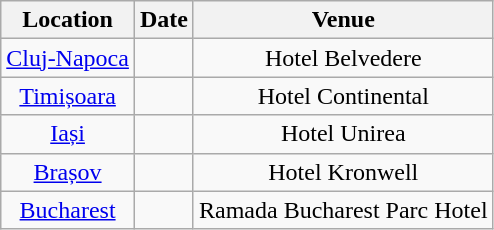<table class="wikitable" style="text-align:center">
<tr>
<th>Location</th>
<th>Date</th>
<th>Venue</th>
</tr>
<tr>
<td><a href='#'>Cluj-Napoca</a></td>
<td></td>
<td>Hotel Belvedere</td>
</tr>
<tr>
<td><a href='#'>Timișoara</a></td>
<td></td>
<td>Hotel Continental</td>
</tr>
<tr>
<td><a href='#'>Iași</a></td>
<td></td>
<td>Hotel Unirea</td>
</tr>
<tr>
<td><a href='#'>Brașov</a></td>
<td></td>
<td>Hotel Kronwell</td>
</tr>
<tr>
<td><a href='#'>Bucharest</a></td>
<td></td>
<td>Ramada Bucharest Parc Hotel</td>
</tr>
</table>
